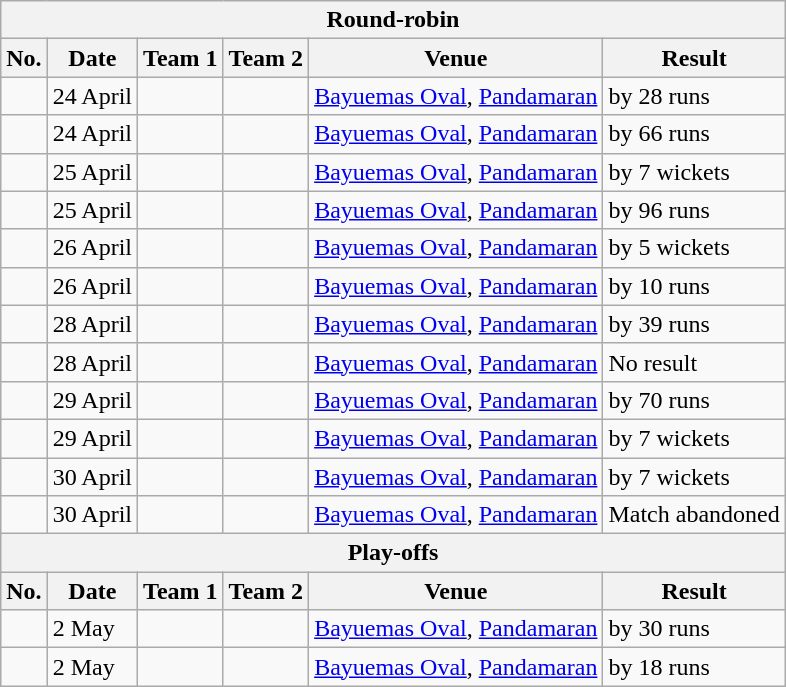<table class="wikitable">
<tr>
<th colspan="6">Round-robin</th>
</tr>
<tr>
<th>No.</th>
<th>Date</th>
<th>Team 1</th>
<th>Team 2</th>
<th>Venue</th>
<th>Result</th>
</tr>
<tr>
<td></td>
<td>24 April</td>
<td></td>
<td></td>
<td><a href='#'>Bayuemas Oval</a>, <a href='#'>Pandamaran</a></td>
<td> by 28 runs</td>
</tr>
<tr>
<td></td>
<td>24 April</td>
<td></td>
<td></td>
<td><a href='#'>Bayuemas Oval</a>, <a href='#'>Pandamaran</a></td>
<td> by 66 runs</td>
</tr>
<tr>
<td></td>
<td>25 April</td>
<td></td>
<td></td>
<td><a href='#'>Bayuemas Oval</a>, <a href='#'>Pandamaran</a></td>
<td> by 7 wickets</td>
</tr>
<tr>
<td></td>
<td>25 April</td>
<td></td>
<td></td>
<td><a href='#'>Bayuemas Oval</a>, <a href='#'>Pandamaran</a></td>
<td> by 96 runs</td>
</tr>
<tr>
<td></td>
<td>26 April</td>
<td></td>
<td></td>
<td><a href='#'>Bayuemas Oval</a>, <a href='#'>Pandamaran</a></td>
<td> by 5 wickets</td>
</tr>
<tr>
<td></td>
<td>26 April</td>
<td></td>
<td></td>
<td><a href='#'>Bayuemas Oval</a>, <a href='#'>Pandamaran</a></td>
<td> by 10 runs</td>
</tr>
<tr>
<td></td>
<td>28 April</td>
<td></td>
<td></td>
<td><a href='#'>Bayuemas Oval</a>, <a href='#'>Pandamaran</a></td>
<td> by 39 runs</td>
</tr>
<tr>
<td></td>
<td>28 April</td>
<td></td>
<td></td>
<td><a href='#'>Bayuemas Oval</a>, <a href='#'>Pandamaran</a></td>
<td>No result</td>
</tr>
<tr>
<td></td>
<td>29 April</td>
<td></td>
<td></td>
<td><a href='#'>Bayuemas Oval</a>, <a href='#'>Pandamaran</a></td>
<td> by 70 runs</td>
</tr>
<tr>
<td></td>
<td>29 April</td>
<td></td>
<td></td>
<td><a href='#'>Bayuemas Oval</a>, <a href='#'>Pandamaran</a></td>
<td> by 7 wickets</td>
</tr>
<tr>
<td></td>
<td>30 April</td>
<td></td>
<td></td>
<td><a href='#'>Bayuemas Oval</a>, <a href='#'>Pandamaran</a></td>
<td> by 7 wickets</td>
</tr>
<tr>
<td></td>
<td>30 April</td>
<td></td>
<td></td>
<td><a href='#'>Bayuemas Oval</a>, <a href='#'>Pandamaran</a></td>
<td>Match abandoned</td>
</tr>
<tr>
<th colspan="6">Play-offs</th>
</tr>
<tr>
<th>No.</th>
<th>Date</th>
<th>Team 1</th>
<th>Team 2</th>
<th>Venue</th>
<th>Result</th>
</tr>
<tr>
<td></td>
<td>2 May</td>
<td></td>
<td></td>
<td><a href='#'>Bayuemas Oval</a>, <a href='#'>Pandamaran</a></td>
<td> by 30 runs</td>
</tr>
<tr>
<td></td>
<td>2 May</td>
<td></td>
<td></td>
<td><a href='#'>Bayuemas Oval</a>, <a href='#'>Pandamaran</a></td>
<td> by 18 runs</td>
</tr>
</table>
